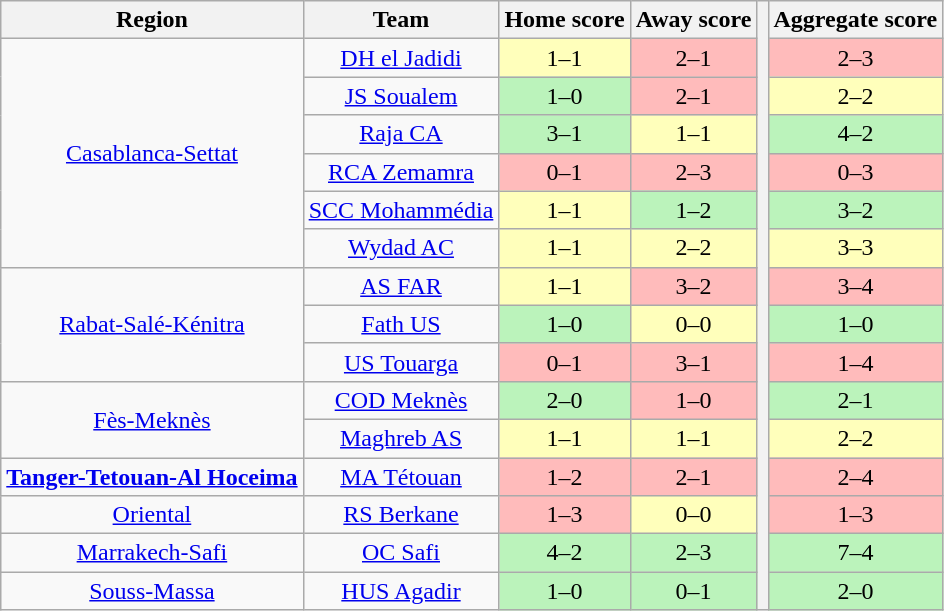<table class="wikitable" style="text-align: center;">
<tr>
<th>Region</th>
<th>Team</th>
<th>Home score</th>
<th>Away score</th>
<th rowspan="16"></th>
<th>Aggregate score</th>
</tr>
<tr>
<td style="text-align: center;" rowspan="6"><a href='#'>Casablanca-Settat</a></td>
<td align="center"><a href='#'>DH el Jadidi</a></td>
<td bgcolor=#FFFFBB>1–1</td>
<td bgcolor=#FFBBBB>2–1</td>
<td bgcolor=#FFBBBB>2–3</td>
</tr>
<tr>
<td align="center"><a href='#'>JS Soualem</a></td>
<td bgcolor=#BBF3BB>1–0</td>
<td bgcolor=#FFBBBB>2–1</td>
<td bgcolor=#FFFFBB>2–2</td>
</tr>
<tr>
<td align="center"><a href='#'>Raja CA</a></td>
<td bgcolor=#BBF3BB>3–1</td>
<td bgcolor=#FFFFBB>1–1</td>
<td bgcolor=#BBF3BB>4–2</td>
</tr>
<tr>
<td align="center"><a href='#'>RCA Zemamra</a></td>
<td bgcolor=#FFBBBB>0–1</td>
<td bgcolor=#FFBBBB>2–3</td>
<td bgcolor=#FFBBBB>0–3</td>
</tr>
<tr>
<td align="center"><a href='#'>SCC Mohammédia</a></td>
<td bgcolor=#FFFFBB>1–1</td>
<td bgcolor=#BBF3BB>1–2</td>
<td bgcolor=#BBF3BB>3–2</td>
</tr>
<tr>
<td align="center"><a href='#'>Wydad AC</a></td>
<td bgcolor=#FFFFBB>1–1</td>
<td bgcolor=#FFFFBB>2–2</td>
<td bgcolor=#FFFFBB>3–3</td>
</tr>
<tr>
<td style="text-align: center;" rowspan="3"><a href='#'>Rabat-Salé-Kénitra</a></td>
<td align="center"><a href='#'>AS FAR</a></td>
<td bgcolor=#FFFFBB>1–1</td>
<td bgcolor=#FFBBBB>3–2</td>
<td bgcolor=#FFBBBB>3–4</td>
</tr>
<tr>
<td align="center"><a href='#'>Fath US</a></td>
<td bgcolor=#BBF3BB>1–0</td>
<td bgcolor=#FFFFBB>0–0</td>
<td bgcolor=#BBF3BB>1–0</td>
</tr>
<tr>
<td align="center"><a href='#'>US Touarga</a></td>
<td bgcolor=#FFBBBB>0–1</td>
<td bgcolor=#FFBBBB>3–1</td>
<td bgcolor=#FFBBBB>1–4</td>
</tr>
<tr>
<td style="text-align: center;" rowspan="2"><a href='#'>Fès-Meknès</a></td>
<td align="center"><a href='#'>COD Meknès</a></td>
<td bgcolor=#BBF3BB>2–0</td>
<td bgcolor=#FFBBBB>1–0</td>
<td bgcolor=#BBF3BB>2–1</td>
</tr>
<tr>
<td align="center"><a href='#'>Maghreb AS</a></td>
<td bgcolor=#FFFFBB>1–1</td>
<td bgcolor=#FFFFBB>1–1</td>
<td bgcolor=#FFFFBB>2–2</td>
</tr>
<tr>
<td style="text-align: center;"><strong><a href='#'>Tanger-Tetouan-Al Hoceima</a></strong></td>
<td align="center"><a href='#'>MA Tétouan</a></td>
<td bgcolor=#FFBBBB>1–2</td>
<td bgcolor=#FFBBBB>2–1</td>
<td bgcolor=#FFBBBB>2–4</td>
</tr>
<tr>
<td><a href='#'>Oriental</a></td>
<td align="center"><a href='#'>RS Berkane</a></td>
<td bgcolor=#FFBBBB>1–3</td>
<td bgcolor=#FFFFBB>0–0</td>
<td bgcolor=#FFBBBB>1–3</td>
</tr>
<tr>
<td><a href='#'>Marrakech-Safi</a></td>
<td align="center"><a href='#'>OC Safi</a></td>
<td bgcolor=#BBF3BB>4–2</td>
<td bgcolor=#BBF3BB>2–3</td>
<td bgcolor=#BBF3BB>7–4</td>
</tr>
<tr>
<td><a href='#'>Souss-Massa</a></td>
<td align="center"><a href='#'>HUS Agadir</a></td>
<td bgcolor=#BBF3BB>1–0</td>
<td bgcolor=#BBF3BB>0–1</td>
<td bgcolor=#BBF3BB>2–0</td>
</tr>
</table>
